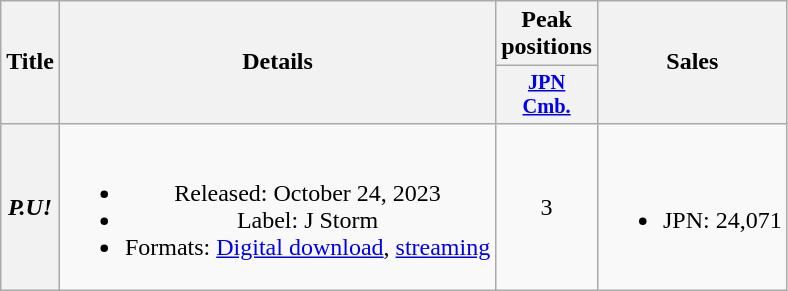<table class="wikitable plainrowheaders" style="text-align:center;">
<tr>
<th scope="col" rowspan="2">Title</th>
<th scope="col" rowspan="2">Details</th>
<th scope="col" colspan="1">Peak positions</th>
<th scope="col" rowspan="2">Sales</th>
</tr>
<tr>
<th scope="col" style="width:2.75em;font-size:85%;"><a href='#'>JPN<br>Cmb.</a><br></th>
</tr>
<tr>
<th scope="row"><em>P.U!</em></th>
<td><br><ul><li>Released: October 24, 2023</li><li>Label: J Storm</li><li>Formats: <a href='#'>Digital download</a>, <a href='#'>streaming</a></li></ul></td>
<td>3</td>
<td><br><ul><li>JPN: 24,071</li></ul></td>
</tr>
</table>
